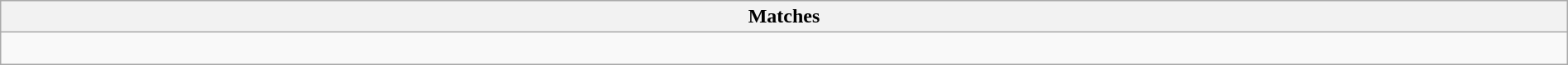<table class="wikitable collapsible collapsed" style="width:100%;">
<tr>
<th>Matches</th>
</tr>
<tr>
<td><br>










</td>
</tr>
</table>
